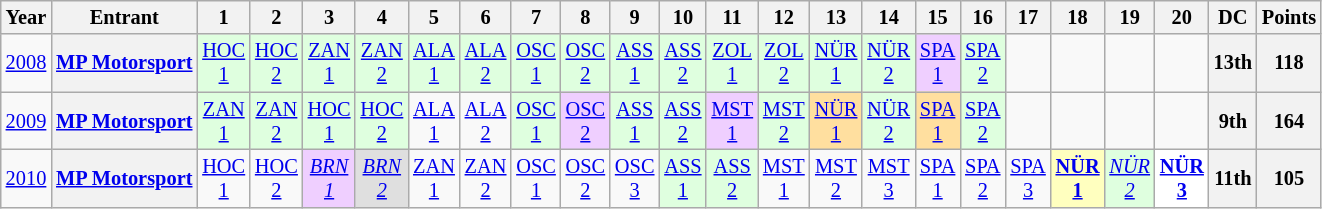<table class="wikitable" style="text-align:center; font-size:85%">
<tr>
<th>Year</th>
<th>Entrant</th>
<th>1</th>
<th>2</th>
<th>3</th>
<th>4</th>
<th>5</th>
<th>6</th>
<th>7</th>
<th>8</th>
<th>9</th>
<th>10</th>
<th>11</th>
<th>12</th>
<th>13</th>
<th>14</th>
<th>15</th>
<th>16</th>
<th>17</th>
<th>18</th>
<th>19</th>
<th>20</th>
<th>DC</th>
<th>Points</th>
</tr>
<tr>
<td><a href='#'>2008</a></td>
<th nowrap><a href='#'>MP Motorsport</a></th>
<td style="background:#DFFFDF;"><a href='#'>HOC<br>1</a><br></td>
<td style="background:#DFFFDF;"><a href='#'>HOC<br>2</a><br></td>
<td style="background:#DFFFDF;"><a href='#'>ZAN<br>1</a><br></td>
<td style="background:#DFFFDF;"><a href='#'>ZAN<br>2</a><br></td>
<td style="background:#DFFFDF;"><a href='#'>ALA<br>1</a><br></td>
<td style="background:#DFFFDF;"><a href='#'>ALA<br>2</a><br></td>
<td style="background:#DFFFDF"><a href='#'>OSC<br>1</a><br></td>
<td style="background:#DFFFDF"><a href='#'>OSC<br>2</a><br></td>
<td style="background:#DFFFDF;"><a href='#'>ASS<br>1</a><br></td>
<td style="background:#DFFFDF;"><a href='#'>ASS<br>2</a><br></td>
<td style="background:#DFFFDF;"><a href='#'>ZOL<br>1</a><br></td>
<td style="background:#DFFFDF;"><a href='#'>ZOL<br>2</a><br></td>
<td style="background:#DFFFDF;"><a href='#'>NÜR<br>1</a><br></td>
<td style="background:#DFFFDF;"><a href='#'>NÜR<br>2</a><br></td>
<td style="background:#EFCFFF;"><a href='#'>SPA<br>1</a><br></td>
<td style="background:#DFFFDF;"><a href='#'>SPA<br>2</a><br></td>
<td></td>
<td></td>
<td></td>
<td></td>
<th>13th</th>
<th>118</th>
</tr>
<tr>
<td><a href='#'>2009</a></td>
<th nowrap><a href='#'>MP Motorsport</a></th>
<td style="background:#dfffdf;"><a href='#'>ZAN<br>1</a><br></td>
<td style="background:#dfffdf;"><a href='#'>ZAN<br>2</a><br></td>
<td style="background:#dfffdf;"><a href='#'>HOC<br>1</a><br></td>
<td style="background:#dfffdf;"><a href='#'>HOC<br>2</a><br></td>
<td style="background:#;"><a href='#'>ALA<br>1</a><br></td>
<td style="background:#;"><a href='#'>ALA<br>2</a><br></td>
<td style="background:#dfffdf;"><a href='#'>OSC<br>1</a><br></td>
<td style="background:#efcfff;"><a href='#'>OSC<br>2</a><br></td>
<td style="background:#dfffdf;"><a href='#'>ASS<br>1</a><br></td>
<td style="background:#dfffdf;"><a href='#'>ASS<br>2</a><br></td>
<td style="background:#efcfff;"><a href='#'>MST<br>1</a><br></td>
<td style="background:#dfffdf;"><a href='#'>MST<br>2</a><br></td>
<td style="background:#ffdf9f;"><a href='#'>NÜR<br>1</a><br></td>
<td style="background:#dfffdf;"><a href='#'>NÜR<br>2</a><br></td>
<td style="background:#ffdf9f;"><a href='#'>SPA<br>1</a><br></td>
<td style="background:#dfffdf;"><a href='#'>SPA<br>2</a><br></td>
<td></td>
<td></td>
<td></td>
<td></td>
<th>9th</th>
<th>164</th>
</tr>
<tr>
<td><a href='#'>2010</a></td>
<th><a href='#'>MP Motorsport</a></th>
<td style="background:#;"><a href='#'>HOC<br>1</a><br></td>
<td style="background:#;"><a href='#'>HOC<br>2</a><br></td>
<td style="background:#efcfff;"><em><a href='#'>BRN<br>1</a></em><br></td>
<td style="background:#dfdfdf;"><em><a href='#'>BRN<br>2</a></em><br></td>
<td style="background:#;"><a href='#'>ZAN<br>1</a><br></td>
<td style="background:#;"><a href='#'>ZAN<br>2</a><br></td>
<td style="background:#;"><a href='#'>OSC<br>1</a><br></td>
<td style="background:#;"><a href='#'>OSC<br>2</a><br></td>
<td style="background:#;"><a href='#'>OSC<br>3</a><br></td>
<td style="background:#dfffdf;"><a href='#'>ASS<br>1</a><br></td>
<td style="background:#dfffdf;"><a href='#'>ASS<br>2</a><br></td>
<td style="background:#;"><a href='#'>MST<br>1</a><br></td>
<td style="background:#;"><a href='#'>MST<br>2</a><br></td>
<td style="background:#;"><a href='#'>MST<br>3</a><br></td>
<td style="background:#;"><a href='#'>SPA<br>1</a><br></td>
<td style="background:#;"><a href='#'>SPA<br>2</a><br></td>
<td style="background:#;"><a href='#'>SPA<br>3</a><br></td>
<td style="background:#ffffbf;"><strong><a href='#'>NÜR<br>1</a></strong><br></td>
<td style="background:#dfffdf;"><em><a href='#'>NÜR<br>2</a></em><br></td>
<td style="background:#FFFFFF;"><strong><a href='#'>NÜR<br>3</a></strong><br></td>
<th>11th</th>
<th>105</th>
</tr>
</table>
